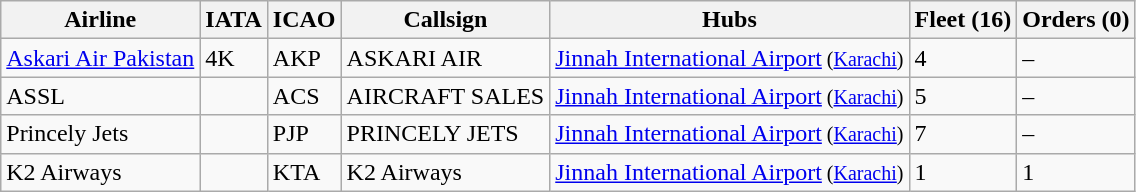<table class="wikitable sortable">
<tr>
<th>Airline</th>
<th>IATA</th>
<th>ICAO</th>
<th>Callsign</th>
<th>Hubs</th>
<th>Fleet (16)</th>
<th>Orders (0)</th>
</tr>
<tr>
<td><a href='#'>Askari Air Pakistan</a></td>
<td>4K</td>
<td>AKP</td>
<td>ASKARI AIR</td>
<td><a href='#'>Jinnah International Airport</a><small> (<a href='#'>Karachi</a>)</small></td>
<td>4</td>
<td>–</td>
</tr>
<tr>
<td>ASSL</td>
<td></td>
<td>ACS</td>
<td>AIRCRAFT SALES</td>
<td><a href='#'>Jinnah International Airport</a><small> (<a href='#'>Karachi</a>)</small></td>
<td>5</td>
<td>–</td>
</tr>
<tr>
<td>Princely Jets</td>
<td></td>
<td>PJP</td>
<td>PRINCELY JETS</td>
<td><a href='#'>Jinnah International Airport</a><small> (<a href='#'>Karachi</a>)</small></td>
<td>7</td>
<td>–</td>
</tr>
<tr>
<td>K2 Airways</td>
<td></td>
<td>KTA</td>
<td>K2 Airways</td>
<td><a href='#'>Jinnah International Airport</a><small> (<a href='#'>Karachi</a>)</small></td>
<td>1</td>
<td>1</td>
</tr>
</table>
